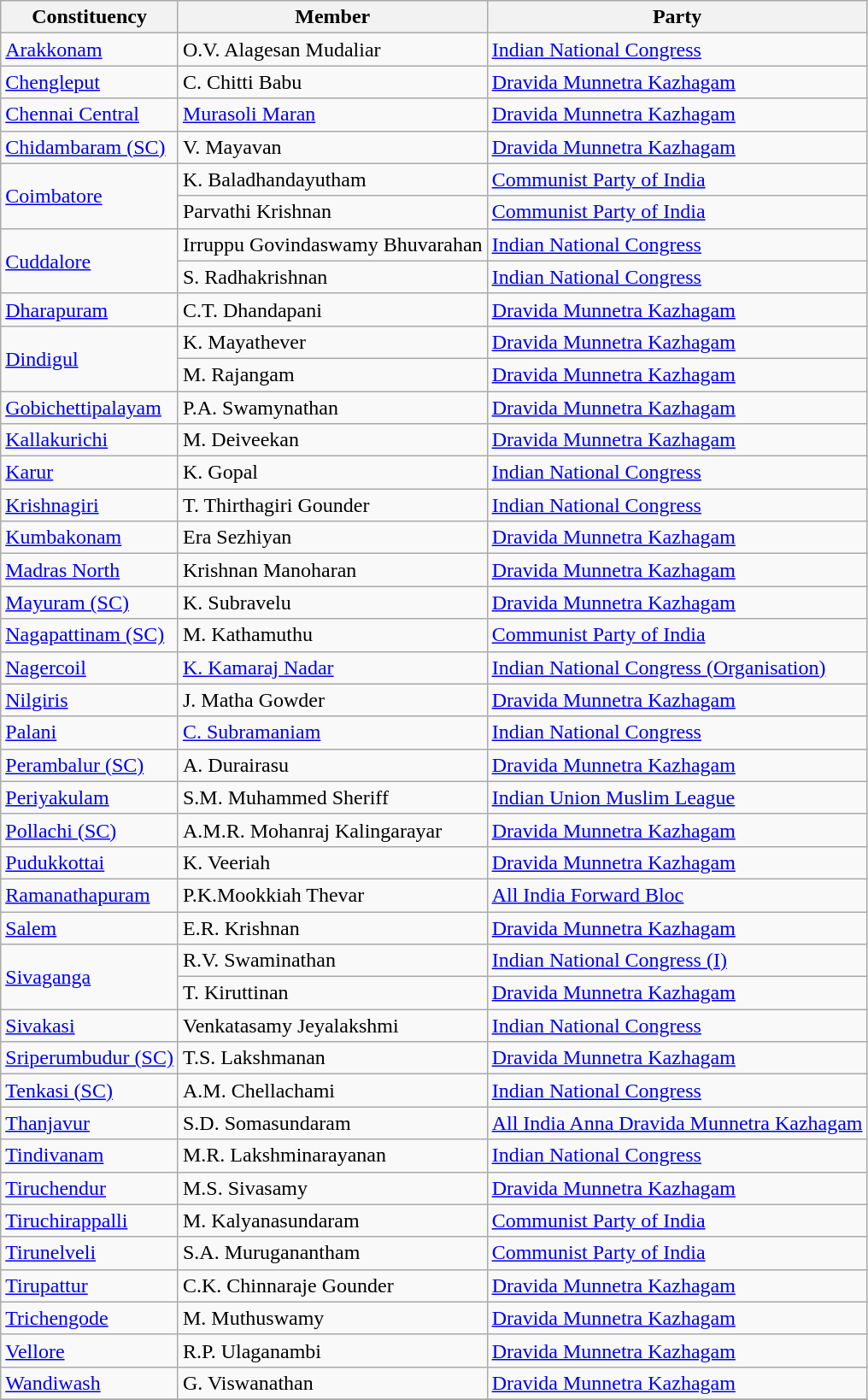<table class="wikitable sortable">
<tr>
<th>Constituency</th>
<th>Member</th>
<th>Party</th>
</tr>
<tr>
<td><a href='#'>Arakkonam</a></td>
<td>O.V. Alagesan Mudaliar</td>
<td><a href='#'>Indian National Congress</a></td>
</tr>
<tr>
<td><a href='#'>Chengleput</a></td>
<td>C. Chitti Babu</td>
<td><a href='#'>Dravida Munnetra Kazhagam</a></td>
</tr>
<tr>
<td><a href='#'>Chennai Central</a></td>
<td><a href='#'>Murasoli Maran</a></td>
<td><a href='#'>Dravida Munnetra Kazhagam</a></td>
</tr>
<tr>
<td><a href='#'>Chidambaram (SC)</a></td>
<td>V. Mayavan</td>
<td><a href='#'>Dravida Munnetra Kazhagam</a></td>
</tr>
<tr>
<td rowspan=2><a href='#'>Coimbatore</a></td>
<td>K. Baladhandayutham</td>
<td><a href='#'>Communist Party of India</a></td>
</tr>
<tr>
<td>Parvathi Krishnan</td>
<td><a href='#'>Communist Party of India</a></td>
</tr>
<tr>
<td rowspan=2><a href='#'>Cuddalore</a></td>
<td>Irruppu Govindaswamy Bhuvarahan</td>
<td><a href='#'>Indian National Congress</a></td>
</tr>
<tr>
<td>S. Radhakrishnan</td>
<td><a href='#'>Indian National Congress</a></td>
</tr>
<tr>
<td><a href='#'>Dharapuram</a></td>
<td>C.T. Dhandapani</td>
<td><a href='#'>Dravida Munnetra Kazhagam</a></td>
</tr>
<tr>
<td rowspan=2><a href='#'>Dindigul</a></td>
<td>K. Mayathever</td>
<td><a href='#'>Dravida Munnetra Kazhagam</a></td>
</tr>
<tr>
<td>M. Rajangam</td>
<td><a href='#'>Dravida Munnetra Kazhagam</a></td>
</tr>
<tr>
<td><a href='#'>Gobichettipalayam</a></td>
<td>P.A. Swamynathan</td>
<td><a href='#'>Dravida Munnetra Kazhagam</a></td>
</tr>
<tr>
<td><a href='#'>Kallakurichi</a></td>
<td>M. Deiveekan</td>
<td><a href='#'>Dravida Munnetra Kazhagam</a></td>
</tr>
<tr>
<td><a href='#'>Karur</a></td>
<td>K. Gopal</td>
<td><a href='#'>Indian National Congress</a></td>
</tr>
<tr>
<td><a href='#'>Krishnagiri</a></td>
<td>T. Thirthagiri Gounder</td>
<td><a href='#'>Indian National Congress</a></td>
</tr>
<tr>
<td><a href='#'>Kumbakonam</a></td>
<td>Era Sezhiyan</td>
<td><a href='#'>Dravida Munnetra Kazhagam</a></td>
</tr>
<tr>
<td><a href='#'>Madras North</a></td>
<td>Krishnan Manoharan</td>
<td><a href='#'>Dravida Munnetra Kazhagam</a></td>
</tr>
<tr>
<td><a href='#'>Mayuram (SC)</a></td>
<td>K. Subravelu</td>
<td><a href='#'>Dravida Munnetra Kazhagam</a></td>
</tr>
<tr>
<td><a href='#'>Nagapattinam (SC)</a></td>
<td>M. Kathamuthu</td>
<td><a href='#'>Communist Party of India</a></td>
</tr>
<tr>
<td><a href='#'>Nagercoil</a></td>
<td><a href='#'>K. Kamaraj Nadar</a></td>
<td><a href='#'>Indian National Congress (Organisation)</a></td>
</tr>
<tr>
<td><a href='#'>Nilgiris</a></td>
<td>J. Matha Gowder</td>
<td><a href='#'>Dravida Munnetra Kazhagam</a></td>
</tr>
<tr>
<td><a href='#'>Palani</a></td>
<td><a href='#'>C. Subramaniam</a></td>
<td><a href='#'>Indian National Congress</a></td>
</tr>
<tr>
<td><a href='#'>Perambalur (SC)</a></td>
<td>A. Durairasu</td>
<td><a href='#'>Dravida Munnetra Kazhagam</a></td>
</tr>
<tr>
<td><a href='#'>Periyakulam</a></td>
<td>S.M. Muhammed Sheriff</td>
<td><a href='#'>Indian Union Muslim League</a></td>
</tr>
<tr>
<td><a href='#'>Pollachi (SC)</a></td>
<td>A.M.R. Mohanraj Kalingarayar</td>
<td><a href='#'>Dravida Munnetra Kazhagam</a></td>
</tr>
<tr>
<td><a href='#'>Pudukkottai</a></td>
<td>K. Veeriah</td>
<td><a href='#'>Dravida Munnetra Kazhagam</a></td>
</tr>
<tr>
<td><a href='#'>Ramanathapuram</a></td>
<td>P.K.Mookkiah Thevar</td>
<td><a href='#'>All India Forward Bloc</a></td>
</tr>
<tr>
<td><a href='#'>Salem</a></td>
<td>E.R. Krishnan</td>
<td><a href='#'>Dravida Munnetra Kazhagam</a></td>
</tr>
<tr>
<td rowspan=2><a href='#'>Sivaganga</a></td>
<td>R.V. Swaminathan</td>
<td><a href='#'>Indian National Congress (I)</a></td>
</tr>
<tr>
<td>T. Kiruttinan</td>
<td><a href='#'>Dravida Munnetra Kazhagam</a></td>
</tr>
<tr>
<td><a href='#'>Sivakasi</a></td>
<td>Venkatasamy Jeyalakshmi</td>
<td><a href='#'>Indian National Congress</a></td>
</tr>
<tr>
<td><a href='#'>Sriperumbudur (SC)</a></td>
<td>T.S. Lakshmanan</td>
<td><a href='#'>Dravida Munnetra Kazhagam</a></td>
</tr>
<tr>
<td><a href='#'>Tenkasi (SC)</a></td>
<td>A.M. Chellachami</td>
<td><a href='#'>Indian National Congress</a></td>
</tr>
<tr>
<td><a href='#'>Thanjavur</a></td>
<td>S.D. Somasundaram</td>
<td><a href='#'>All India Anna Dravida Munnetra Kazhagam</a></td>
</tr>
<tr>
<td><a href='#'>Tindivanam</a></td>
<td>M.R. Lakshminarayanan</td>
<td><a href='#'>Indian National Congress</a></td>
</tr>
<tr>
<td><a href='#'>Tiruchendur</a></td>
<td>M.S. Sivasamy</td>
<td><a href='#'>Dravida Munnetra Kazhagam</a></td>
</tr>
<tr>
<td><a href='#'>Tiruchirappalli</a></td>
<td>M. Kalyanasundaram</td>
<td><a href='#'>Communist Party of India</a></td>
</tr>
<tr>
<td><a href='#'>Tirunelveli</a></td>
<td>S.A. Muruganantham</td>
<td><a href='#'>Communist Party of India</a></td>
</tr>
<tr>
<td><a href='#'>Tirupattur</a></td>
<td>C.K. Chinnaraje Gounder</td>
<td><a href='#'>Dravida Munnetra Kazhagam</a></td>
</tr>
<tr>
<td><a href='#'>Trichengode</a></td>
<td>M. Muthuswamy</td>
<td><a href='#'>Dravida Munnetra Kazhagam</a></td>
</tr>
<tr>
<td><a href='#'>Vellore</a></td>
<td>R.P. Ulaganambi</td>
<td><a href='#'>Dravida Munnetra Kazhagam</a></td>
</tr>
<tr>
<td><a href='#'>Wandiwash</a></td>
<td>G. Viswanathan</td>
<td><a href='#'>Dravida Munnetra Kazhagam</a></td>
</tr>
<tr>
</tr>
</table>
